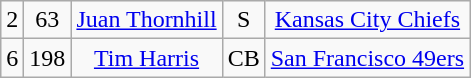<table class="wikitable" style="text-align:center">
<tr>
<td>2</td>
<td>63</td>
<td><a href='#'>Juan Thornhill</a></td>
<td>S</td>
<td><a href='#'>Kansas City Chiefs</a></td>
</tr>
<tr>
<td>6</td>
<td>198</td>
<td><a href='#'>Tim Harris</a></td>
<td>CB</td>
<td><a href='#'>San Francisco 49ers</a></td>
</tr>
</table>
